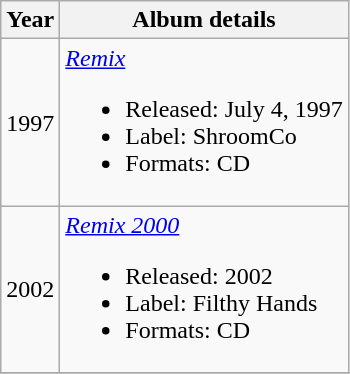<table class="wikitable" border="1">
<tr>
<th>Year</th>
<th>Album details</th>
</tr>
<tr>
<td align="center">1997</td>
<td><em><a href='#'>Remix</a></em><br><ul><li>Released: July 4, 1997</li><li>Label: ShroomCo</li><li>Formats: CD</li></ul></td>
</tr>
<tr>
<td align="center">2002</td>
<td><em><a href='#'>Remix 2000</a></em><br><ul><li>Released: 2002</li><li>Label: Filthy Hands</li><li>Formats: CD</li></ul></td>
</tr>
<tr>
</tr>
</table>
